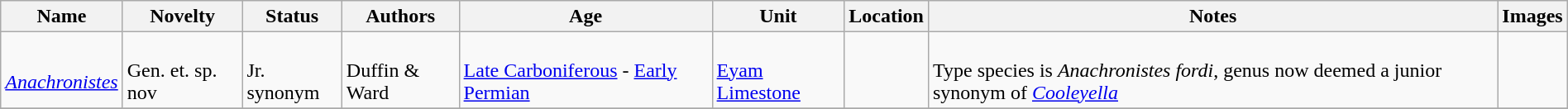<table class="wikitable sortable" align="center" width="100%">
<tr>
<th>Name</th>
<th>Novelty</th>
<th>Status</th>
<th>Authors</th>
<th>Age</th>
<th>Unit</th>
<th>Location</th>
<th>Notes</th>
<th>Images</th>
</tr>
<tr>
<td><br><em><a href='#'>Anachronistes</a></em></td>
<td><br>Gen. et. sp. nov</td>
<td><br>Jr. synonym</td>
<td><br>Duffin & Ward</td>
<td><br><a href='#'>Late Carboniferous</a> - <a href='#'>Early Permian</a></td>
<td><br><a href='#'>Eyam Limestone</a></td>
<td><br></td>
<td><br>Type species is <em>Anachronistes fordi</em>, genus now deemed a junior synonym of <em><a href='#'>Cooleyella</a></em></td>
<td></td>
</tr>
<tr>
</tr>
</table>
